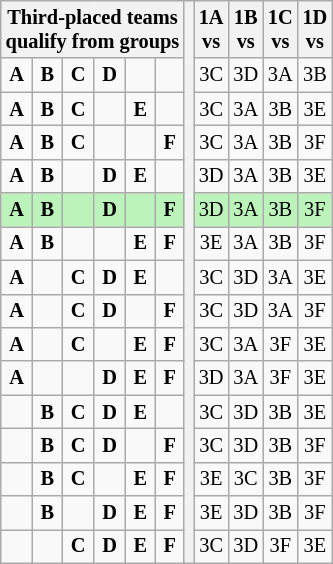<table class="wikitable" style="text-align:center; font-size:85%">
<tr>
<th colspan="6">Third-placed teams<br>qualify from groups</th>
<th rowspan="16"></th>
<th>1A<br>vs</th>
<th>1B<br>vs</th>
<th>1C<br>vs</th>
<th>1D<br>vs</th>
</tr>
<tr>
<td><strong>A</strong></td>
<td><strong>B</strong></td>
<td><strong>C</strong></td>
<td><strong>D</strong></td>
<td></td>
<td></td>
<td>3C</td>
<td>3D</td>
<td>3A</td>
<td>3B</td>
</tr>
<tr>
<td><strong>A</strong></td>
<td><strong>B</strong></td>
<td><strong>C</strong></td>
<td></td>
<td><strong>E</strong></td>
<td></td>
<td>3C</td>
<td>3A</td>
<td>3B</td>
<td>3E</td>
</tr>
<tr>
<td><strong>A</strong></td>
<td><strong>B</strong></td>
<td><strong>C</strong></td>
<td></td>
<td></td>
<td><strong>F</strong></td>
<td>3C</td>
<td>3A</td>
<td>3B</td>
<td>3F</td>
</tr>
<tr>
<td><strong>A</strong></td>
<td><strong>B</strong></td>
<td></td>
<td><strong>D</strong></td>
<td><strong>E</strong></td>
<td></td>
<td>3D</td>
<td>3A</td>
<td>3B</td>
<td>3E</td>
</tr>
<tr style="background:#BBF3BB">
<td><strong>A</strong></td>
<td><strong>B</strong></td>
<td></td>
<td><strong>D</strong></td>
<td></td>
<td><strong>F</strong></td>
<td>3D</td>
<td>3A</td>
<td>3B</td>
<td>3F</td>
</tr>
<tr>
<td><strong>A</strong></td>
<td><strong>B</strong></td>
<td></td>
<td></td>
<td><strong>E</strong></td>
<td><strong>F</strong></td>
<td>3E</td>
<td>3A</td>
<td>3B</td>
<td>3F</td>
</tr>
<tr>
<td><strong>A</strong></td>
<td></td>
<td><strong>C</strong></td>
<td><strong>D</strong></td>
<td><strong>E</strong></td>
<td></td>
<td>3C</td>
<td>3D</td>
<td>3A</td>
<td>3E</td>
</tr>
<tr>
<td><strong>A</strong></td>
<td></td>
<td><strong>C</strong></td>
<td><strong>D</strong></td>
<td></td>
<td><strong>F</strong></td>
<td>3C</td>
<td>3D</td>
<td>3A</td>
<td>3F</td>
</tr>
<tr>
<td><strong>A</strong></td>
<td></td>
<td><strong>C</strong></td>
<td></td>
<td><strong>E</strong></td>
<td><strong>F</strong></td>
<td>3C</td>
<td>3A</td>
<td>3F</td>
<td>3E</td>
</tr>
<tr>
<td><strong>A</strong></td>
<td></td>
<td></td>
<td><strong>D</strong></td>
<td><strong>E</strong></td>
<td><strong>F</strong></td>
<td>3D</td>
<td>3A</td>
<td>3F</td>
<td>3E</td>
</tr>
<tr>
<td></td>
<td><strong>B</strong></td>
<td><strong>C</strong></td>
<td><strong>D</strong></td>
<td><strong>E</strong></td>
<td></td>
<td>3C</td>
<td>3D</td>
<td>3B</td>
<td>3E</td>
</tr>
<tr>
<td></td>
<td><strong>B</strong></td>
<td><strong>C</strong></td>
<td><strong>D</strong></td>
<td></td>
<td><strong>F</strong></td>
<td>3C</td>
<td>3D</td>
<td>3B</td>
<td>3F</td>
</tr>
<tr>
<td></td>
<td><strong>B</strong></td>
<td><strong>C</strong></td>
<td></td>
<td><strong>E</strong></td>
<td><strong>F</strong></td>
<td>3E</td>
<td>3C</td>
<td>3B</td>
<td>3F</td>
</tr>
<tr>
<td></td>
<td><strong>B</strong></td>
<td></td>
<td><strong>D</strong></td>
<td><strong>E</strong></td>
<td><strong>F</strong></td>
<td>3E</td>
<td>3D</td>
<td>3B</td>
<td>3F</td>
</tr>
<tr>
<td></td>
<td></td>
<td><strong>C</strong></td>
<td><strong>D</strong></td>
<td><strong>E</strong></td>
<td><strong>F</strong></td>
<td>3C</td>
<td>3D</td>
<td>3F</td>
<td>3E</td>
</tr>
</table>
